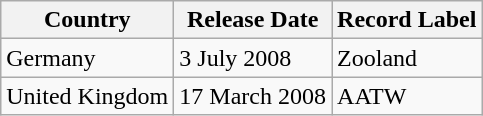<table class="wikitable">
<tr>
<th>Country</th>
<th>Release Date</th>
<th>Record Label</th>
</tr>
<tr>
<td>Germany</td>
<td>3 July 2008</td>
<td>Zooland</td>
</tr>
<tr>
<td>United Kingdom</td>
<td>17 March 2008</td>
<td>AATW</td>
</tr>
</table>
